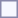<table style="border:1px solid #8888aa; background-color:#f7f8ff; padding:5px; font-size:95%; margin: 0px 12px 12px 0px;">
</table>
